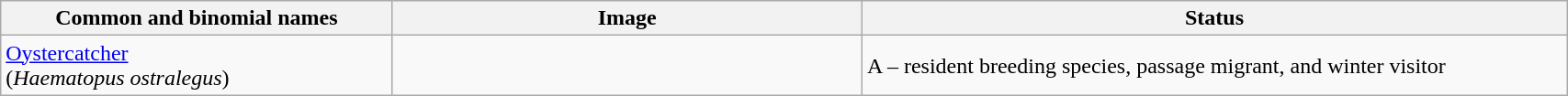<table width=90% class="wikitable">
<tr>
<th width=25%>Common and binomial names</th>
<th width=30%>Image</th>
<th width=45%>Status</th>
</tr>
<tr>
<td><a href='#'>Oystercatcher</a><br>(<em>Haematopus ostralegus</em>)</td>
<td></td>
<td>A – resident breeding species, passage migrant, and winter visitor</td>
</tr>
</table>
